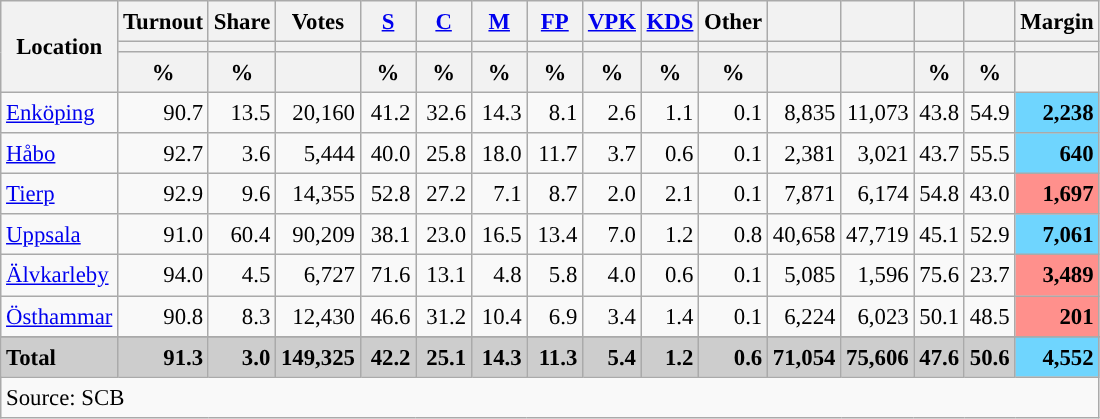<table class="wikitable sortable" style="text-align:right; font-size:95%; line-height:20px;">
<tr>
<th rowspan="3">Location</th>
<th>Turnout</th>
<th>Share</th>
<th>Votes</th>
<th width="30px" class="unsortable"><a href='#'>S</a></th>
<th width="30px" class="unsortable"><a href='#'>C</a></th>
<th width="30px" class="unsortable"><a href='#'>M</a></th>
<th width="30px" class="unsortable"><a href='#'>FP</a></th>
<th width="30px" class="unsortable"><a href='#'>VPK</a></th>
<th width="30px" class="unsortable"><a href='#'>KDS</a></th>
<th width="30px" class="unsortable">Other</th>
<th></th>
<th></th>
<th></th>
<th></th>
<th>Margin</th>
</tr>
<tr>
<th></th>
<th></th>
<th></th>
<th style="background:"></th>
<th style="background:"></th>
<th style="background:"></th>
<th style="background:"></th>
<th style="background:"></th>
<th style="background:"></th>
<th style="background:"></th>
<th style="background:"></th>
<th style="background:"></th>
<th style="background:"></th>
<th style="background:"></th>
<th></th>
</tr>
<tr>
<th data-sort-type="number">%</th>
<th data-sort-type="number">%</th>
<th></th>
<th data-sort-type="number">%</th>
<th data-sort-type="number">%</th>
<th data-sort-type="number">%</th>
<th data-sort-type="number">%</th>
<th data-sort-type="number">%</th>
<th data-sort-type="number">%</th>
<th data-sort-type="number">%</th>
<th data-sort-type="number"></th>
<th data-sort-type="number"></th>
<th data-sort-type="number">%</th>
<th data-sort-type="number">%</th>
<th data-sort-type="number"></th>
</tr>
<tr>
<td align=left><a href='#'>Enköping</a></td>
<td>90.7</td>
<td>13.5</td>
<td>20,160</td>
<td>41.2</td>
<td>32.6</td>
<td>14.3</td>
<td>8.1</td>
<td>2.6</td>
<td>1.1</td>
<td>0.1</td>
<td>8,835</td>
<td>11,073</td>
<td>43.8</td>
<td>54.9</td>
<td bgcolor=#6fd5fe><strong>2,238</strong></td>
</tr>
<tr>
<td align=left><a href='#'>Håbo</a></td>
<td>92.7</td>
<td>3.6</td>
<td>5,444</td>
<td>40.0</td>
<td>25.8</td>
<td>18.0</td>
<td>11.7</td>
<td>3.7</td>
<td>0.6</td>
<td>0.1</td>
<td>2,381</td>
<td>3,021</td>
<td>43.7</td>
<td>55.5</td>
<td bgcolor=#6fd5fe><strong>640</strong></td>
</tr>
<tr>
<td align=left><a href='#'>Tierp</a></td>
<td>92.9</td>
<td>9.6</td>
<td>14,355</td>
<td>52.8</td>
<td>27.2</td>
<td>7.1</td>
<td>8.7</td>
<td>2.0</td>
<td>2.1</td>
<td>0.1</td>
<td>7,871</td>
<td>6,174</td>
<td>54.8</td>
<td>43.0</td>
<td bgcolor=#ff908c><strong>1,697</strong></td>
</tr>
<tr>
<td align=left><a href='#'>Uppsala</a></td>
<td>91.0</td>
<td>60.4</td>
<td>90,209</td>
<td>38.1</td>
<td>23.0</td>
<td>16.5</td>
<td>13.4</td>
<td>7.0</td>
<td>1.2</td>
<td>0.8</td>
<td>40,658</td>
<td>47,719</td>
<td>45.1</td>
<td>52.9</td>
<td bgcolor=#6fd5fe><strong>7,061</strong></td>
</tr>
<tr>
<td align=left><a href='#'>Älvkarleby</a></td>
<td>94.0</td>
<td>4.5</td>
<td>6,727</td>
<td>71.6</td>
<td>13.1</td>
<td>4.8</td>
<td>5.8</td>
<td>4.0</td>
<td>0.6</td>
<td>0.1</td>
<td>5,085</td>
<td>1,596</td>
<td>75.6</td>
<td>23.7</td>
<td bgcolor=#ff908c><strong>3,489</strong></td>
</tr>
<tr>
<td align=left><a href='#'>Östhammar</a></td>
<td>90.8</td>
<td>8.3</td>
<td>12,430</td>
<td>46.6</td>
<td>31.2</td>
<td>10.4</td>
<td>6.9</td>
<td>3.4</td>
<td>1.4</td>
<td>0.1</td>
<td>6,224</td>
<td>6,023</td>
<td>50.1</td>
<td>48.5</td>
<td bgcolor=#ff908c><strong>201</strong></td>
</tr>
<tr>
</tr>
<tr style="background:#CDCDCD;">
<td align=left><strong>Total</strong></td>
<td><strong>91.3</strong></td>
<td><strong>3.0</strong></td>
<td><strong>149,325</strong></td>
<td><strong>42.2</strong></td>
<td><strong>25.1</strong></td>
<td><strong>14.3</strong></td>
<td><strong>11.3</strong></td>
<td><strong>5.4</strong></td>
<td><strong>1.2</strong></td>
<td><strong>0.6</strong></td>
<td><strong>71,054</strong></td>
<td><strong>75,606</strong></td>
<td><strong>47.6</strong></td>
<td><strong>50.6</strong></td>
<td bgcolor=#6fd5fe><strong>4,552</strong></td>
</tr>
<tr>
<td align=left colspan=16>Source: SCB </td>
</tr>
</table>
